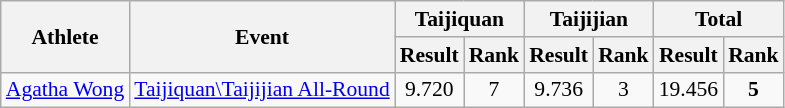<table class=wikitable style="font-size:90%">
<tr>
<th rowspan="2">Athlete</th>
<th rowspan="2">Event</th>
<th colspan="2">Taijiquan</th>
<th colspan="2">Taijijian</th>
<th colspan="2">Total</th>
</tr>
<tr>
<th>Result</th>
<th>Rank</th>
<th>Result</th>
<th>Rank</th>
<th>Result</th>
<th>Rank</th>
</tr>
<tr>
<td><a href='#'>Agatha Wong</a></td>
<td rowspan=2><a href='#'>Taijiquan\Taijijian All-Round</a></td>
<td align=center>9.720</td>
<td align=center>7</td>
<td align=center>9.736</td>
<td align=center>3</td>
<td align=center>19.456</td>
<td align=center><strong>5</strong></td>
</tr>
</table>
